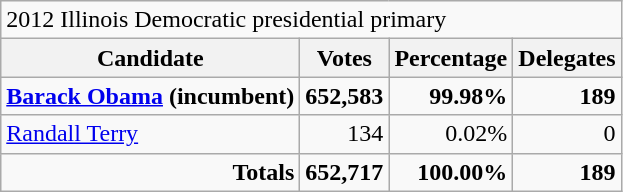<table class=wikitable>
<tr>
<td Colspan=4>2012 Illinois Democratic presidential primary</td>
</tr>
<tr>
<th>Candidate</th>
<th>Votes</th>
<th>Percentage</th>
<th>Delegates</th>
</tr>
<tr>
<td><strong><a href='#'>Barack Obama</a></strong> <strong>(incumbent)</strong></td>
<td align="right"><strong>652,583</strong></td>
<td align="right"><strong>99.98%</strong></td>
<td align="right"><strong>189</strong></td>
</tr>
<tr>
<td><a href='#'>Randall Terry</a></td>
<td align="right">134</td>
<td align="right">0.02%</td>
<td align="right">0</td>
</tr>
<tr>
<td align="right"><strong>Totals</strong></td>
<td align="right"><strong>652,717</strong></td>
<td align="right"><strong>100.00%</strong></td>
<td align="right"><strong>189</strong></td>
</tr>
</table>
